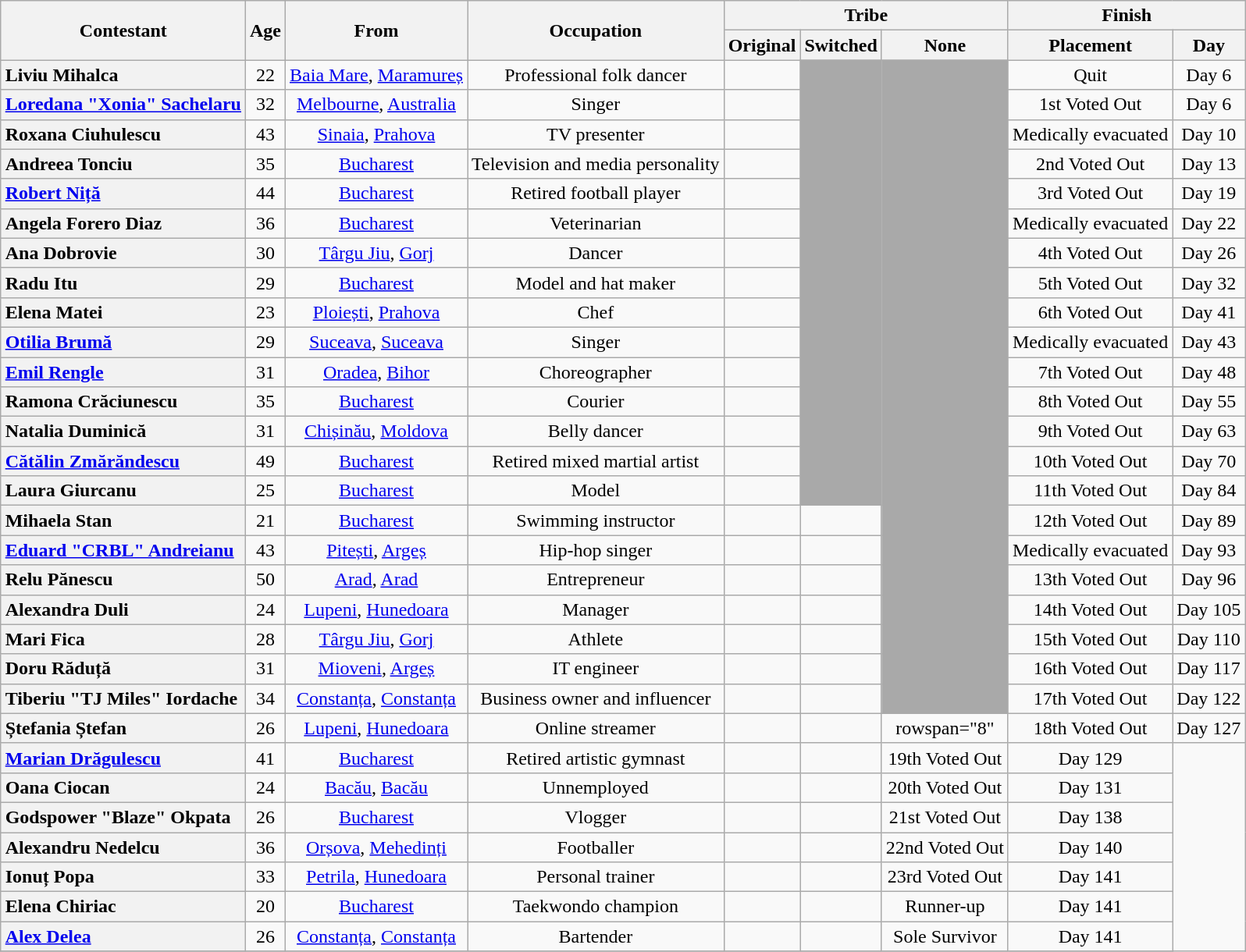<table class="wikitable sortable" style="margin:auto; text-align:center">
<tr>
<th rowspan="2" scope="col">Contestant</th>
<th rowspan="2" scope="col">Age</th>
<th rowspan="2" scope="col">From</th>
<th rowspan="2" scope="col">Occupation</th>
<th colspan="3" scope="colgroup">Tribe</th>
<th colspan="2" scope="colgroup">Finish</th>
</tr>
<tr>
<th scope="col">Original</th>
<th scope="col" class=unsortable>Switched</th>
<th scope="col" class=unsortable>None</th>
<th scope="col" class=unsortable>Placement</th>
<th scope="col" class=unsortable>Day</th>
</tr>
<tr>
<th style="text-align:left"><strong>Liviu Mihalca</strong></th>
<td>22</td>
<td><a href='#'>Baia Mare</a>, <a href='#'>Maramureș</a></td>
<td>Professional folk dancer</td>
<td></td>
<td rowspan=15" bgcolor="darkgrey"></td>
<td rowspan=22" bgcolor="darkgrey"></td>
<td>Quit</td>
<td>Day 6</td>
</tr>
<tr>
<th style="text-align:left"><strong><a href='#'>Loredana "Xonia" Sachelaru</a></strong></th>
<td>32</td>
<td><a href='#'>Melbourne</a>, <a href='#'>Australia</a></td>
<td>Singer</td>
<td></td>
<td>1st Voted Out</td>
<td>Day 6</td>
</tr>
<tr>
<th style="text-align:left"><strong>Roxana Ciuhulescu</strong></th>
<td>43</td>
<td><a href='#'>Sinaia</a>, <a href='#'>Prahova</a></td>
<td>TV presenter</td>
<td></td>
<td>Medically evacuated</td>
<td>Day 10</td>
</tr>
<tr>
<th style="text-align:left"><strong>Andreea Tonciu</strong></th>
<td>35</td>
<td><a href='#'>Bucharest</a></td>
<td>Television and media personality</td>
<td></td>
<td>2nd Voted Out</td>
<td>Day 13</td>
</tr>
<tr>
<th style="text-align:left"><strong><a href='#'>Robert Niță</a></strong></th>
<td>44</td>
<td><a href='#'>Bucharest</a></td>
<td>Retired football player</td>
<td></td>
<td>3rd Voted Out</td>
<td>Day 19</td>
</tr>
<tr>
<th style="text-align:left"><strong>Angela Forero Diaz</strong></th>
<td>36</td>
<td><a href='#'>Bucharest</a></td>
<td>Veterinarian</td>
<td></td>
<td>Medically evacuated</td>
<td>Day 22</td>
</tr>
<tr>
<th style="text-align:left"><strong>Ana Dobrovie</strong></th>
<td>30</td>
<td><a href='#'>Târgu Jiu</a>, <a href='#'>Gorj</a></td>
<td>Dancer</td>
<td></td>
<td>4th Voted Out</td>
<td>Day 26</td>
</tr>
<tr>
<th style="text-align:left"><strong>Radu Itu</strong></th>
<td>29</td>
<td><a href='#'>Bucharest</a></td>
<td>Model and hat maker</td>
<td></td>
<td>5th Voted Out</td>
<td>Day 32</td>
</tr>
<tr>
<th style="text-align:left">Elena Matei</th>
<td>23</td>
<td><a href='#'>Ploiești</a>, <a href='#'>Prahova</a></td>
<td>Chef</td>
<td></td>
<td>6th Voted Out</td>
<td>Day 41</td>
</tr>
<tr>
<th style="text-align:left"><strong><a href='#'>Otilia Brumă</a></strong></th>
<td>29</td>
<td><a href='#'>Suceava</a>, <a href='#'>Suceava</a></td>
<td>Singer</td>
<td></td>
<td>Medically evacuated</td>
<td>Day 43</td>
</tr>
<tr>
<th style="text-align:left"><strong><a href='#'>Emil Rengle</a></strong></th>
<td>31</td>
<td><a href='#'>Oradea</a>, <a href='#'>Bihor</a></td>
<td>Choreographer</td>
<td></td>
<td>7th Voted Out</td>
<td>Day 48</td>
</tr>
<tr>
<th style="text-align:left"><strong>Ramona Crăciunescu</strong></th>
<td>35</td>
<td><a href='#'>Bucharest</a></td>
<td>Courier</td>
<td></td>
<td>8th Voted Out</td>
<td>Day 55</td>
</tr>
<tr>
<th style="text-align:left"><strong>Natalia Duminică</strong></th>
<td>31</td>
<td><a href='#'>Chișinău</a>, <a href='#'>Moldova</a></td>
<td>Belly dancer</td>
<td></td>
<td>9th Voted Out</td>
<td>Day 63</td>
</tr>
<tr>
<th style="text-align:left"><strong><a href='#'>Cătălin Zmărăndescu</a></strong></th>
<td>49</td>
<td><a href='#'>Bucharest</a></td>
<td>Retired mixed martial artist</td>
<td></td>
<td>10th Voted Out</td>
<td>Day 70</td>
</tr>
<tr>
<th style="text-align:left"><strong>Laura Giurcanu</strong></th>
<td>25</td>
<td><a href='#'>Bucharest</a></td>
<td>Model</td>
<td></td>
<td>11th Voted Out</td>
<td>Day 84</td>
</tr>
<tr>
<th style="text-align:left"><strong>Mihaela Stan</strong></th>
<td>21</td>
<td><a href='#'>Bucharest</a></td>
<td>Swimming instructor</td>
<td></td>
<td></td>
<td>12th Voted Out</td>
<td>Day 89</td>
</tr>
<tr>
<th style="text-align:left"><strong><a href='#'>Eduard "CRBL" Andreianu</a></strong></th>
<td>43</td>
<td><a href='#'>Pitești</a>, <a href='#'>Argeș</a></td>
<td>Hip-hop singer</td>
<td></td>
<td></td>
<td>Medically evacuated</td>
<td>Day 93</td>
</tr>
<tr>
<th style="text-align:left"><strong>Relu Pănescu</strong></th>
<td>50</td>
<td><a href='#'>Arad</a>, <a href='#'>Arad</a></td>
<td>Entrepreneur</td>
<td></td>
<td></td>
<td>13th Voted Out</td>
<td>Day 96</td>
</tr>
<tr>
<th style="text-align:left"><strong>Alexandra Duli</strong></th>
<td>24</td>
<td><a href='#'>Lupeni</a>, <a href='#'>Hunedoara</a></td>
<td>Manager</td>
<td></td>
<td></td>
<td>14th Voted Out</td>
<td>Day 105</td>
</tr>
<tr>
<th style="text-align:left"><strong>Mari Fica</strong></th>
<td>28</td>
<td><a href='#'>Târgu Jiu</a>, <a href='#'>Gorj</a></td>
<td>Athlete</td>
<td></td>
<td></td>
<td>15th Voted Out</td>
<td>Day 110</td>
</tr>
<tr>
<th style="text-align:left"><strong>Doru Răduță</strong></th>
<td>31</td>
<td><a href='#'>Mioveni</a>, <a href='#'>Argeș</a></td>
<td>IT engineer</td>
<td></td>
<td></td>
<td>16th Voted Out</td>
<td>Day 117</td>
</tr>
<tr>
<th style="text-align:left"><strong>Tiberiu "TJ Miles" Iordache</strong></th>
<td>34</td>
<td><a href='#'>Constanța</a>, <a href='#'>Constanța</a></td>
<td>Business owner and influencer</td>
<td></td>
<td></td>
<td>17th Voted Out</td>
<td>Day 122</td>
</tr>
<tr>
<th style="text-align:left"><strong>Ștefania Ștefan</strong></th>
<td>26</td>
<td><a href='#'>Lupeni</a>, <a href='#'>Hunedoara</a></td>
<td>Online streamer</td>
<td></td>
<td></td>
<td>rowspan="8" </td>
<td>18th Voted Out</td>
<td>Day 127</td>
</tr>
<tr>
<th style="text-align:left"><strong><a href='#'>Marian Drăgulescu</a></strong></th>
<td>41</td>
<td><a href='#'>Bucharest</a></td>
<td>Retired artistic gymnast</td>
<td></td>
<td></td>
<td>19th Voted Out</td>
<td>Day 129</td>
</tr>
<tr>
<th style="text-align:left"><strong>Oana Ciocan</strong></th>
<td>24</td>
<td><a href='#'>Bacău</a>, <a href='#'>Bacău</a></td>
<td>Unnemployed</td>
<td></td>
<td></td>
<td>20th Voted Out</td>
<td>Day 131</td>
</tr>
<tr>
<th style="text-align:left"><strong>Godspower "Blaze" Okpata </strong></th>
<td>26</td>
<td><a href='#'>Bucharest</a></td>
<td>Vlogger</td>
<td></td>
<td></td>
<td>21st Voted Out</td>
<td>Day 138</td>
</tr>
<tr>
<th style="text-align:left"><strong>Alexandru Nedelcu</strong></th>
<td>36</td>
<td><a href='#'>Orșova</a>, <a href='#'>Mehedinți</a></td>
<td>Footballer</td>
<td></td>
<td></td>
<td>22nd Voted Out</td>
<td>Day 140</td>
</tr>
<tr>
<th style="text-align:left"><strong>Ionuț Popa</strong></th>
<td>33</td>
<td><a href='#'>Petrila</a>, <a href='#'>Hunedoara</a></td>
<td>Personal trainer</td>
<td></td>
<td></td>
<td>23rd Voted Out</td>
<td>Day 141</td>
</tr>
<tr>
<th style="text-align:left"><strong>Elena Chiriac</strong></th>
<td>20</td>
<td><a href='#'>Bucharest</a></td>
<td>Taekwondo champion</td>
<td></td>
<td></td>
<td>Runner-up</td>
<td>Day 141</td>
</tr>
<tr>
<th style="text-align:left"><strong><a href='#'>Alex Delea</a></strong></th>
<td>26</td>
<td><a href='#'>Constanța</a>, <a href='#'>Constanța</a></td>
<td>Bartender</td>
<td></td>
<td></td>
<td>Sole Survivor</td>
<td>Day 141</td>
</tr>
<tr>
</tr>
</table>
